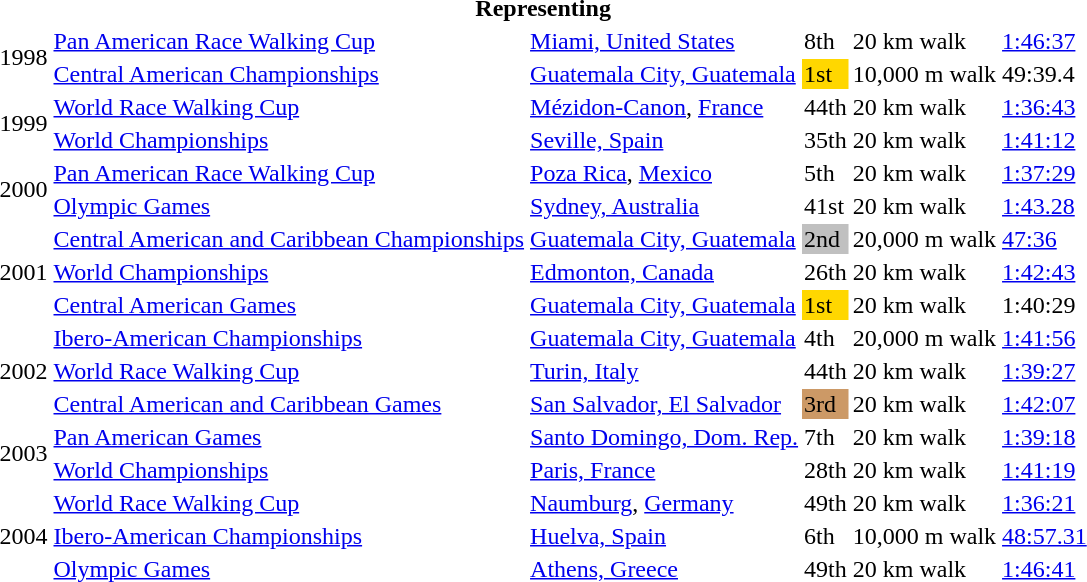<table>
<tr>
<th colspan="6">Representing </th>
</tr>
<tr>
<td rowspan=2>1998</td>
<td><a href='#'>Pan American Race Walking Cup</a></td>
<td><a href='#'>Miami, United States</a></td>
<td>8th</td>
<td>20 km walk</td>
<td><a href='#'>1:46:37</a></td>
</tr>
<tr>
<td><a href='#'>Central American Championships</a></td>
<td><a href='#'>Guatemala City, Guatemala</a></td>
<td bgcolor=gold>1st</td>
<td>10,000 m walk</td>
<td>49:39.4</td>
</tr>
<tr>
<td rowspan=2>1999</td>
<td><a href='#'>World Race Walking Cup</a></td>
<td><a href='#'>Mézidon-Canon</a>, <a href='#'>France</a></td>
<td>44th</td>
<td>20 km walk</td>
<td><a href='#'>1:36:43</a></td>
</tr>
<tr>
<td><a href='#'>World Championships</a></td>
<td><a href='#'>Seville, Spain</a></td>
<td>35th</td>
<td>20 km walk</td>
<td><a href='#'>1:41:12</a></td>
</tr>
<tr>
<td rowspan=2>2000</td>
<td><a href='#'>Pan American Race Walking Cup</a></td>
<td><a href='#'>Poza Rica</a>, <a href='#'>Mexico</a></td>
<td>5th</td>
<td>20 km walk</td>
<td><a href='#'>1:37:29</a></td>
</tr>
<tr>
<td><a href='#'>Olympic Games</a></td>
<td><a href='#'>Sydney, Australia</a></td>
<td>41st</td>
<td>20 km walk</td>
<td><a href='#'>1:43.28</a></td>
</tr>
<tr>
<td rowspan=3>2001</td>
<td><a href='#'>Central American and Caribbean Championships</a></td>
<td><a href='#'>Guatemala City, Guatemala</a></td>
<td bgcolor=silver>2nd</td>
<td>20,000 m walk</td>
<td><a href='#'>47:36</a></td>
</tr>
<tr>
<td><a href='#'>World Championships</a></td>
<td><a href='#'>Edmonton, Canada</a></td>
<td>26th</td>
<td>20 km walk</td>
<td><a href='#'>1:42:43</a></td>
</tr>
<tr>
<td><a href='#'>Central American Games</a></td>
<td><a href='#'>Guatemala City, Guatemala</a></td>
<td bgcolor=gold>1st</td>
<td>20 km walk</td>
<td>1:40:29</td>
</tr>
<tr>
<td rowspan=3>2002</td>
<td><a href='#'>Ibero-American Championships</a></td>
<td><a href='#'>Guatemala City, Guatemala</a></td>
<td>4th</td>
<td>20,000 m walk</td>
<td><a href='#'>1:41:56</a></td>
</tr>
<tr>
<td><a href='#'>World Race Walking Cup</a></td>
<td><a href='#'>Turin, Italy</a></td>
<td>44th</td>
<td>20 km walk</td>
<td><a href='#'>1:39:27</a></td>
</tr>
<tr>
<td><a href='#'>Central American and Caribbean Games</a></td>
<td><a href='#'>San Salvador, El Salvador</a></td>
<td bgcolor=cc9966>3rd</td>
<td>20 km walk</td>
<td><a href='#'>1:42:07</a></td>
</tr>
<tr>
<td rowspan=2>2003</td>
<td><a href='#'>Pan American Games</a></td>
<td><a href='#'>Santo Domingo, Dom. Rep.</a></td>
<td>7th</td>
<td>20 km walk</td>
<td><a href='#'>1:39:18</a></td>
</tr>
<tr>
<td><a href='#'>World Championships</a></td>
<td><a href='#'>Paris, France</a></td>
<td>28th</td>
<td>20 km walk</td>
<td><a href='#'>1:41:19</a></td>
</tr>
<tr>
<td rowspan=3>2004</td>
<td><a href='#'>World Race Walking Cup</a></td>
<td><a href='#'>Naumburg</a>, <a href='#'>Germany</a></td>
<td>49th</td>
<td>20 km walk</td>
<td><a href='#'>1:36:21</a></td>
</tr>
<tr>
<td><a href='#'>Ibero-American Championships</a></td>
<td><a href='#'>Huelva, Spain</a></td>
<td>6th</td>
<td>10,000 m walk</td>
<td><a href='#'>48:57.31</a></td>
</tr>
<tr>
<td><a href='#'>Olympic Games</a></td>
<td><a href='#'>Athens, Greece</a></td>
<td>49th</td>
<td>20 km walk</td>
<td><a href='#'>1:46:41</a></td>
</tr>
</table>
